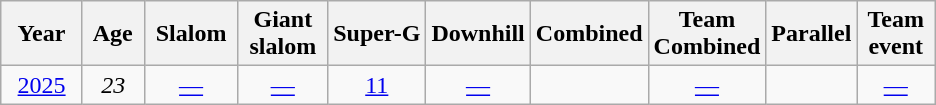<table class=wikitable style="text-align:center">
<tr>
<th>  Year  </th>
<th> Age </th>
<th> Slalom </th>
<th> Giant <br> slalom </th>
<th>Super-G</th>
<th>Downhill</th>
<th>Combined</th>
<th>Team<br>Combined</th>
<th>Parallel</th>
<th>Team<br> event </th>
</tr>
<tr>
<td><a href='#'>2025</a></td>
<td><em>23</em></td>
<td><a href='#'>—</a></td>
<td><a href='#'>—</a></td>
<td><a href='#'>11</a></td>
<td><a href='#'>—</a></td>
<td></td>
<td><a href='#'>—</a></td>
<td></td>
<td><a href='#'>—</a></td>
</tr>
</table>
